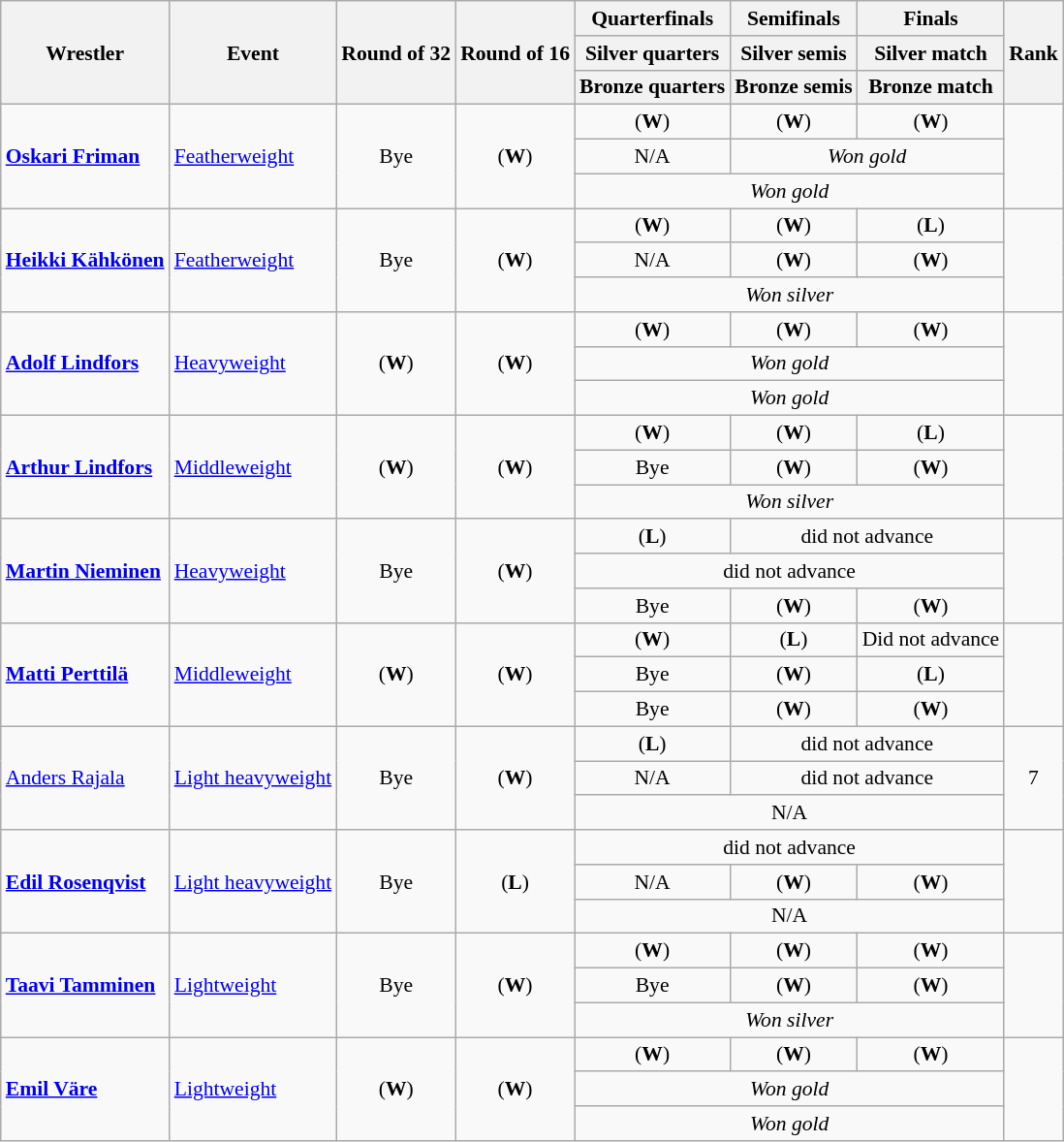<table class=wikitable style="font-size:90%">
<tr>
<th rowspan=3>Wrestler</th>
<th rowspan=3>Event</th>
<th rowspan=3>Round of 32</th>
<th rowspan=3>Round of 16</th>
<th>Quarterfinals</th>
<th>Semifinals</th>
<th>Finals</th>
<th rowspan=3>Rank</th>
</tr>
<tr>
<th>Silver quarters</th>
<th>Silver semis</th>
<th>Silver match</th>
</tr>
<tr>
<th>Bronze quarters</th>
<th>Bronze semis</th>
<th>Bronze match</th>
</tr>
<tr>
<td rowspan=3><strong><a href='#'>Oskari Friman</a></strong></td>
<td rowspan=3><a href='#'>Featherweight</a></td>
<td align=center rowspan=3>Bye</td>
<td align=center rowspan=3> (<strong>W</strong>)</td>
<td align=center> (<strong>W</strong>)</td>
<td align=center> (<strong>W</strong>)</td>
<td align=center> (<strong>W</strong>)</td>
<td align=center rowspan=3></td>
</tr>
<tr>
<td align=center>N/A</td>
<td align=center colspan=2><em>Won gold</em></td>
</tr>
<tr>
<td align=center colspan=3><em>Won gold</em></td>
</tr>
<tr>
<td rowspan=3><strong><a href='#'>Heikki Kähkönen</a></strong></td>
<td rowspan=3><a href='#'>Featherweight</a></td>
<td align=center rowspan=3>Bye</td>
<td align=center rowspan=3> (<strong>W</strong>)</td>
<td align=center> (<strong>W</strong>)</td>
<td align=center> (<strong>W</strong>)</td>
<td align=center> (<strong>L</strong>)</td>
<td align=center rowspan=3></td>
</tr>
<tr>
<td align=center>N/A</td>
<td align=center> (<strong>W</strong>)</td>
<td align=center> (<strong>W</strong>)</td>
</tr>
<tr>
<td align=center colspan=3><em>Won silver</em></td>
</tr>
<tr>
<td rowspan=3><strong><a href='#'>Adolf Lindfors</a></strong></td>
<td rowspan=3><a href='#'>Heavyweight</a></td>
<td align=center rowspan=3> (<strong>W</strong>)</td>
<td align=center rowspan=3> (<strong>W</strong>)</td>
<td align=center> (<strong>W</strong>)</td>
<td align=center> (<strong>W</strong>)</td>
<td align=center> (<strong>W</strong>)</td>
<td align=center rowspan=3></td>
</tr>
<tr>
<td align=center colspan=3><em>Won gold</em></td>
</tr>
<tr>
<td align=center colspan=3><em>Won gold</em></td>
</tr>
<tr>
<td rowspan=3><strong><a href='#'>Arthur Lindfors</a></strong></td>
<td rowspan=3><a href='#'>Middleweight</a></td>
<td align=center rowspan=3> (<strong>W</strong>)</td>
<td align=center rowspan=3> (<strong>W</strong>)</td>
<td align=center> (<strong>W</strong>)</td>
<td align=center> (<strong>W</strong>)</td>
<td align=center> (<strong>L</strong>)</td>
<td align=center rowspan=3></td>
</tr>
<tr>
<td align=center>Bye</td>
<td align=center> (<strong>W</strong>)</td>
<td align=center> (<strong>W</strong>)</td>
</tr>
<tr>
<td align=center colspan=3><em>Won silver</em></td>
</tr>
<tr>
<td rowspan=3><strong><a href='#'>Martin Nieminen</a></strong></td>
<td rowspan=3><a href='#'>Heavyweight</a></td>
<td align=center rowspan=3>Bye</td>
<td align=center rowspan=3> (<strong>W</strong>)</td>
<td align=center> (<strong>L</strong>)</td>
<td align=center colspan=2>did not advance</td>
<td align=center rowspan=3></td>
</tr>
<tr>
<td align=center colspan=3>did not advance</td>
</tr>
<tr>
<td align=center>Bye</td>
<td align=center> (<strong>W</strong>)</td>
<td align=center> (<strong>W</strong>)</td>
</tr>
<tr>
<td rowspan=3><strong><a href='#'>Matti Perttilä</a></strong></td>
<td rowspan=3><a href='#'>Middleweight</a></td>
<td align=center rowspan=3> (<strong>W</strong>)</td>
<td align=center rowspan=3> (<strong>W</strong>)</td>
<td align=center> (<strong>W</strong>)</td>
<td align=center> (<strong>L</strong>)</td>
<td align=center>Did not advance</td>
<td align=center rowspan=3></td>
</tr>
<tr>
<td align=center>Bye</td>
<td align=center> (<strong>W</strong>)</td>
<td align=center> (<strong>L</strong>)</td>
</tr>
<tr>
<td align=center>Bye</td>
<td align=center> (<strong>W</strong>)</td>
<td align=center> (<strong>W</strong>)</td>
</tr>
<tr>
<td rowspan=3><a href='#'>Anders Rajala</a></td>
<td rowspan=3><a href='#'>Light heavyweight</a></td>
<td align=center rowspan=3>Bye</td>
<td align=center rowspan=3> (<strong>W</strong>)</td>
<td align=center> (<strong>L</strong>)</td>
<td align=center colspan=2>did not advance</td>
<td align=center rowspan=3>7</td>
</tr>
<tr>
<td align=center>N/A</td>
<td align=center colspan=2>did not advance</td>
</tr>
<tr>
<td align=center colspan=3>N/A</td>
</tr>
<tr>
<td rowspan=3><strong><a href='#'>Edil Rosenqvist</a></strong></td>
<td rowspan=3><a href='#'>Light heavyweight</a></td>
<td align=center rowspan=3>Bye</td>
<td align=center rowspan=3> (<strong>L</strong>)</td>
<td align=center colspan=3>did not advance</td>
<td align=center rowspan=3></td>
</tr>
<tr>
<td align=center>N/A</td>
<td align=center> (<strong>W</strong>)</td>
<td align=center> (<strong>W</strong>)</td>
</tr>
<tr>
<td align=center colspan=3>N/A</td>
</tr>
<tr>
<td rowspan=3><strong><a href='#'>Taavi Tamminen</a></strong></td>
<td rowspan=3><a href='#'>Lightweight</a></td>
<td align=center rowspan=3>Bye</td>
<td align=center rowspan=3> (<strong>W</strong>)</td>
<td align=center> (<strong>W</strong>)</td>
<td align=center> (<strong>W</strong>)</td>
<td align=center> (<strong>W</strong>)</td>
<td align=center rowspan=3></td>
</tr>
<tr>
<td align=center>Bye</td>
<td align=center> (<strong>W</strong>)</td>
<td align=center> (<strong>W</strong>)</td>
</tr>
<tr>
<td align=center colspan=3><em>Won silver</em></td>
</tr>
<tr>
<td rowspan=3><strong><a href='#'>Emil Väre</a></strong></td>
<td rowspan=3><a href='#'>Lightweight</a></td>
<td align=center rowspan=3> (<strong>W</strong>)</td>
<td align=center rowspan=3> (<strong>W</strong>)</td>
<td align=center> (<strong>W</strong>)</td>
<td align=center> (<strong>W</strong>)</td>
<td align=center> (<strong>W</strong>)</td>
<td align=center rowspan=3></td>
</tr>
<tr>
<td align=center colspan=3><em>Won gold</em></td>
</tr>
<tr>
<td align=center colspan=3><em>Won gold</em></td>
</tr>
</table>
